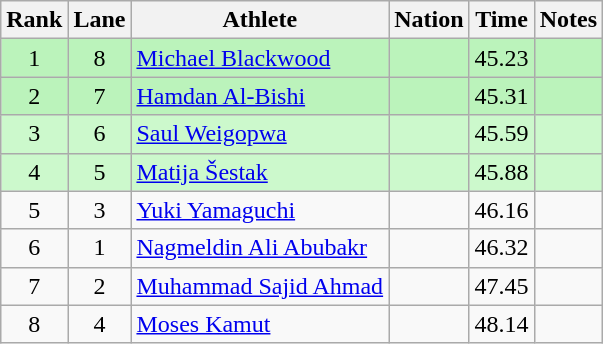<table class="wikitable sortable" style="text-align:center">
<tr>
<th>Rank</th>
<th>Lane</th>
<th>Athlete</th>
<th>Nation</th>
<th>Time</th>
<th>Notes</th>
</tr>
<tr bgcolor=bbf3bb>
<td>1</td>
<td>8</td>
<td align=left><a href='#'>Michael Blackwood</a></td>
<td align=left></td>
<td>45.23</td>
<td></td>
</tr>
<tr bgcolor=bbf3bb>
<td>2</td>
<td>7</td>
<td align=left><a href='#'>Hamdan Al-Bishi</a></td>
<td align=left></td>
<td>45.31</td>
<td></td>
</tr>
<tr bgcolor=ccf9cc>
<td>3</td>
<td>6</td>
<td align=left><a href='#'>Saul Weigopwa</a></td>
<td align=left></td>
<td>45.59</td>
<td></td>
</tr>
<tr bgcolor=ccf9cc>
<td>4</td>
<td>5</td>
<td align=left><a href='#'>Matija Šestak</a></td>
<td align=left></td>
<td>45.88</td>
<td></td>
</tr>
<tr>
<td>5</td>
<td>3</td>
<td align=left><a href='#'>Yuki Yamaguchi</a></td>
<td align=left></td>
<td>46.16</td>
<td></td>
</tr>
<tr>
<td>6</td>
<td>1</td>
<td align=left><a href='#'>Nagmeldin Ali Abubakr</a></td>
<td align=left></td>
<td>46.32</td>
<td></td>
</tr>
<tr>
<td>7</td>
<td>2</td>
<td align=left><a href='#'>Muhammad Sajid Ahmad</a></td>
<td align=left></td>
<td>47.45</td>
<td></td>
</tr>
<tr>
<td>8</td>
<td>4</td>
<td align=left><a href='#'>Moses Kamut</a></td>
<td align=left></td>
<td>48.14</td>
<td></td>
</tr>
</table>
